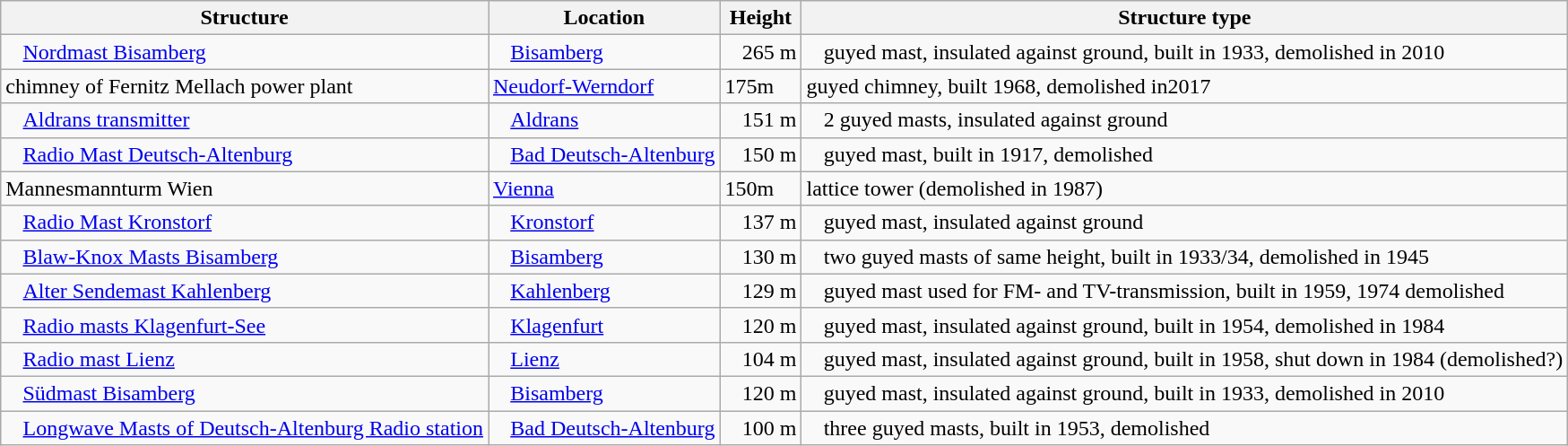<table class="wikitable">
<tr>
<th>Structure</th>
<th>Location</th>
<th>Height</th>
<th>Structure type</th>
</tr>
<tr>
<td style="padding-left: 1em"><a href='#'>Nordmast Bisamberg</a></td>
<td style="padding-left: 1em"><a href='#'>Bisamberg</a></td>
<td style="padding-left: 1em">265 m</td>
<td style="padding-left: 1em">guyed mast, insulated against ground, built in 1933, demolished in 2010</td>
</tr>
<tr>
<td>chimney of Fernitz Mellach power plant</td>
<td><a href='#'>Neudorf-Werndorf</a></td>
<td>175m</td>
<td>guyed chimney, built 1968, demolished in2017</td>
</tr>
<tr>
<td style="padding-left: 1em"><a href='#'>Aldrans transmitter</a></td>
<td style="padding-left: 1em"><a href='#'>Aldrans</a></td>
<td style="padding-left: 1em">151 m</td>
<td style="padding-left: 1em">2 guyed masts, insulated against ground</td>
</tr>
<tr>
<td style="padding-left: 1em"><a href='#'>Radio Mast Deutsch-Altenburg</a></td>
<td style="padding-left: 1em"><a href='#'>Bad Deutsch-Altenburg</a></td>
<td style="padding-left: 1em">150 m</td>
<td style="padding-left: 1em">guyed mast, built in 1917, demolished</td>
</tr>
<tr>
<td>Mannesmannturm Wien</td>
<td><a href='#'>Vienna</a></td>
<td>150m</td>
<td>lattice tower (demolished in 1987)</td>
</tr>
<tr>
<td style="padding-left: 1em"><a href='#'>Radio Mast Kronstorf</a></td>
<td style="padding-left: 1em"><a href='#'>Kronstorf</a></td>
<td style="padding-left: 1em">137 m</td>
<td style="padding-left: 1em">guyed mast, insulated against ground</td>
</tr>
<tr>
<td style="padding-left: 1em"><a href='#'>Blaw-Knox Masts Bisamberg</a></td>
<td style="padding-left: 1em"><a href='#'>Bisamberg</a></td>
<td style="padding-left: 1em">130 m</td>
<td style="padding-left: 1em">two guyed masts of same height, built in 1933/34, demolished in 1945</td>
</tr>
<tr>
<td style="padding-left: 1em"><a href='#'>Alter Sendemast Kahlenberg</a></td>
<td style="padding-left: 1em"><a href='#'>Kahlenberg</a></td>
<td style="padding-left: 1em">129 m</td>
<td style="padding-left: 1em">guyed mast used for FM- and TV-transmission, built in 1959, 1974 demolished</td>
</tr>
<tr>
<td style="padding-left: 1em"><a href='#'>Radio masts Klagenfurt-See</a></td>
<td style="padding-left: 1em"><a href='#'>Klagenfurt</a></td>
<td style="padding-left: 1em">120 m</td>
<td style="padding-left: 1em">guyed mast, insulated against ground, built in 1954, demolished in 1984</td>
</tr>
<tr>
<td style="padding-left: 1em"><a href='#'>Radio mast Lienz</a></td>
<td style="padding-left: 1em"><a href='#'>Lienz</a></td>
<td style="padding-left: 1em">104 m</td>
<td style="padding-left: 1em">guyed mast, insulated against ground, built in 1958, shut down in 1984 (demolished?)</td>
</tr>
<tr>
<td style="padding-left: 1em"><a href='#'>Südmast Bisamberg</a></td>
<td style="padding-left: 1em"><a href='#'>Bisamberg</a></td>
<td style="padding-left: 1em">120 m</td>
<td style="padding-left: 1em">guyed mast, insulated against ground, built in 1933, demolished in 2010</td>
</tr>
<tr>
<td style="padding-left: 1em"><a href='#'>Longwave Masts of Deutsch-Altenburg Radio station</a></td>
<td style="padding-left: 1em"><a href='#'>Bad Deutsch-Altenburg</a></td>
<td style="padding-left: 1em">100 m</td>
<td style="padding-left: 1em">three guyed masts, built in 1953, demolished</td>
</tr>
</table>
